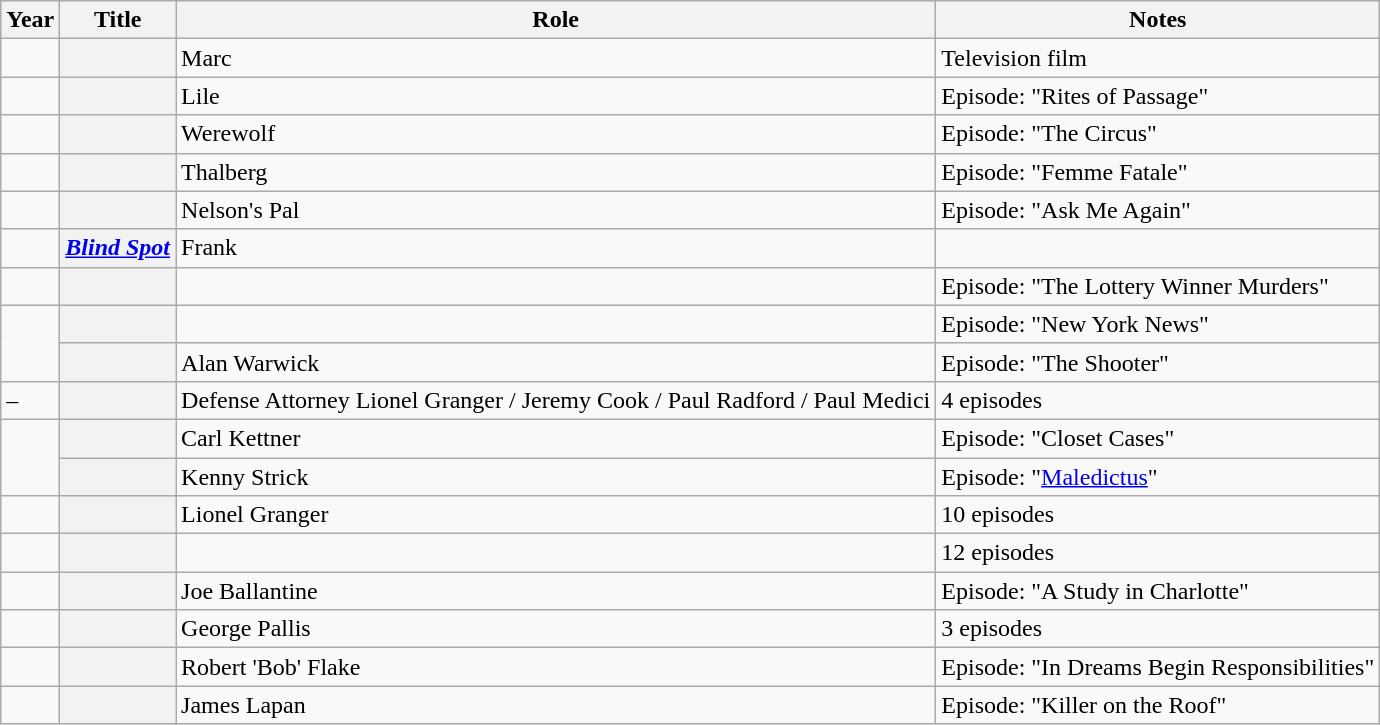<table class="wikitable plainrowheaders">
<tr>
<th scope="col">Year</th>
<th scope="col">Title</th>
<th scope="col">Role</th>
<th scope="col" class="unsortable">Notes</th>
</tr>
<tr>
<td></td>
<th scope="row"><em></em></th>
<td>Marc</td>
<td>Television film</td>
</tr>
<tr>
<td></td>
<th scope="row"><em></em></th>
<td>Lile</td>
<td>Episode: "Rites of Passage"</td>
</tr>
<tr>
<td></td>
<th scope="row"><em></em></th>
<td>Werewolf</td>
<td>Episode: "The Circus"</td>
</tr>
<tr>
<td></td>
<th scope="row"><em></em></th>
<td>Thalberg</td>
<td>Episode: "Femme Fatale"</td>
</tr>
<tr>
<td></td>
<th scope="row"><em></em></th>
<td>Nelson's Pal</td>
<td>Episode: "Ask Me Again"</td>
</tr>
<tr>
<td></td>
<th scope="row"><em><a href='#'>Blind Spot</a></em></th>
<td>Frank</td>
<td></td>
</tr>
<tr>
<td></td>
<th scope="row"><em></em></th>
<td></td>
<td>Episode: "The Lottery Winner Murders"</td>
</tr>
<tr>
<td rowspan=2></td>
<th scope="row"><em></em></th>
<td></td>
<td>Episode: "New York News"</td>
</tr>
<tr>
<th scope="row"><em></em></th>
<td>Alan Warwick</td>
<td>Episode: "The Shooter"</td>
</tr>
<tr>
<td>–</td>
<th scope="row"><em></em></th>
<td>Defense Attorney Lionel Granger / Jeremy Cook / Paul Radford / Paul Medici</td>
<td>4 episodes</td>
</tr>
<tr>
<td rowspan=2></td>
<th scope="row"><em></em></th>
<td>Carl Kettner</td>
<td>Episode: "Closet Cases"</td>
</tr>
<tr>
<th scope="row"><em></em></th>
<td>Kenny Strick</td>
<td>Episode: "<a href='#'>Maledictus</a>"</td>
</tr>
<tr>
<td></td>
<th scope="row"><em></em></th>
<td>Lionel Granger</td>
<td>10 episodes</td>
</tr>
<tr>
<td></td>
<th scope="row"><em></em></th>
<td></td>
<td>12 episodes</td>
</tr>
<tr>
<td></td>
<th scope="row"><em></em></th>
<td>Joe Ballantine</td>
<td>Episode: "A Study in Charlotte"</td>
</tr>
<tr>
<td></td>
<th scope="row"><em></em></th>
<td>George Pallis</td>
<td>3 episodes</td>
</tr>
<tr>
<td></td>
<th scope="row"><em></em></th>
<td>Robert 'Bob' Flake</td>
<td>Episode: "In Dreams Begin Responsibilities"</td>
</tr>
<tr>
<td></td>
<th scope="row"><em></em></th>
<td>James Lapan</td>
<td>Episode: "Killer on the Roof"</td>
</tr>
</table>
